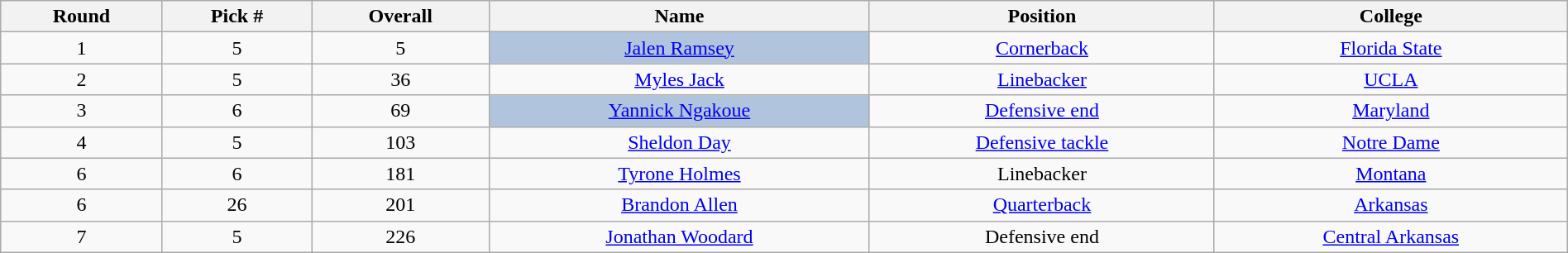<table class="wikitable sortable sortable" style="width: 100%; text-align:center">
<tr>
<th>Round</th>
<th>Pick #</th>
<th>Overall</th>
<th>Name</th>
<th>Position</th>
<th>College</th>
</tr>
<tr>
<td>1</td>
<td>5</td>
<td>5</td>
<td bgcolor=lightsteelblue><a href='#'>Jalen Ramsey</a></td>
<td><a href='#'>Cornerback</a></td>
<td><a href='#'>Florida State</a></td>
</tr>
<tr>
<td>2</td>
<td>5</td>
<td>36</td>
<td><a href='#'>Myles Jack</a></td>
<td><a href='#'>Linebacker</a></td>
<td><a href='#'>UCLA</a></td>
</tr>
<tr>
<td>3</td>
<td>6</td>
<td>69</td>
<td bgcolor=lightsteelblue><a href='#'>Yannick Ngakoue</a></td>
<td><a href='#'>Defensive end</a></td>
<td><a href='#'>Maryland</a></td>
</tr>
<tr>
<td>4</td>
<td>5</td>
<td>103</td>
<td><a href='#'>Sheldon Day</a></td>
<td><a href='#'>Defensive tackle</a></td>
<td><a href='#'>Notre Dame</a></td>
</tr>
<tr>
<td>6</td>
<td>6</td>
<td>181</td>
<td><a href='#'>Tyrone Holmes</a></td>
<td>Linebacker</td>
<td><a href='#'>Montana</a></td>
</tr>
<tr>
<td>6</td>
<td>26</td>
<td>201</td>
<td><a href='#'>Brandon Allen</a></td>
<td><a href='#'>Quarterback</a></td>
<td><a href='#'>Arkansas</a></td>
</tr>
<tr>
<td>7</td>
<td>5</td>
<td>226</td>
<td><a href='#'>Jonathan Woodard</a></td>
<td>Defensive end</td>
<td><a href='#'>Central Arkansas</a></td>
</tr>
</table>
